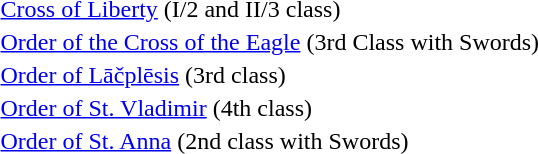<table>
<tr>
<td></td>
<td><a href='#'>Cross of Liberty</a> (I/2 and II/3 class)</td>
</tr>
<tr>
<td></td>
<td><a href='#'>Order of the Cross of the Eagle</a> (3rd Class with Swords)</td>
</tr>
<tr>
<td></td>
<td><a href='#'>Order of Lāčplēsis</a> (3rd class)</td>
</tr>
<tr>
<td></td>
<td><a href='#'>Order of St. Vladimir</a> (4th class)</td>
</tr>
<tr>
<td></td>
<td><a href='#'>Order of St. Anna</a> (2nd class with Swords)</td>
</tr>
<tr>
</tr>
</table>
